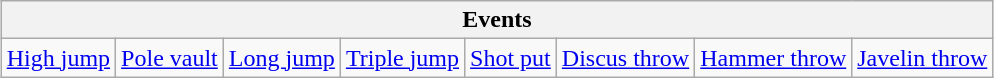<table class="wikitable" style="margin: 1em auto 1em auto">
<tr>
<th colspan=11>Events</th>
</tr>
<tr>
<td><a href='#'>High jump</a></td>
<td><a href='#'>Pole vault</a></td>
<td><a href='#'>Long jump</a></td>
<td><a href='#'>Triple jump</a></td>
<td><a href='#'>Shot put</a></td>
<td><a href='#'>Discus throw</a></td>
<td><a href='#'>Hammer throw</a></td>
<td><a href='#'>Javelin throw</a></td>
</tr>
</table>
